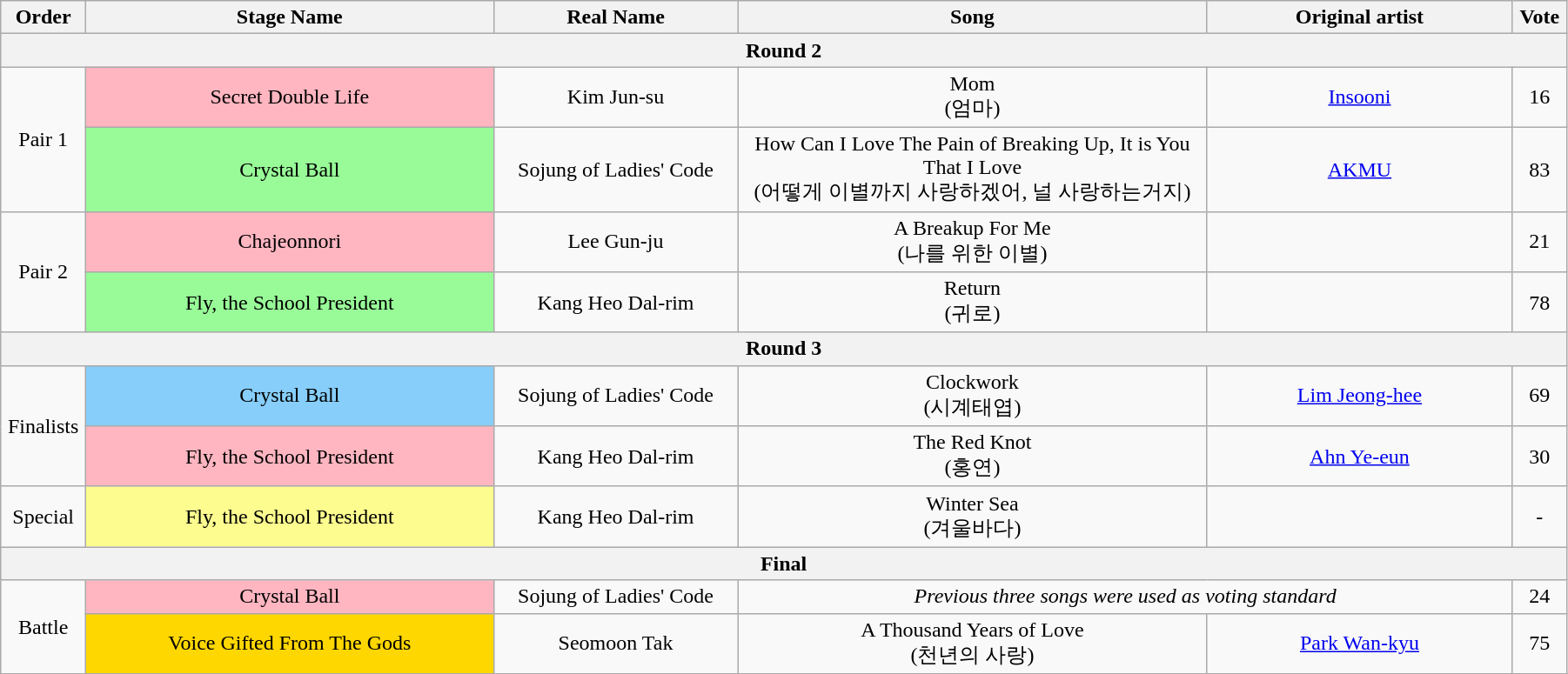<table class="wikitable" style="text-align:center; width:95%;">
<tr>
<th style="width:1%">Order</th>
<th style="width:20%;">Stage Name</th>
<th style="width:12%">Real Name</th>
<th style="width:23%;">Song</th>
<th style="width:15%;">Original artist</th>
<th style="width:1%;">Vote</th>
</tr>
<tr>
<th colspan=6>Round 2</th>
</tr>
<tr>
<td rowspan=2>Pair 1</td>
<td bgcolor="lightpink">Secret Double Life</td>
<td>Kim Jun-su</td>
<td>Mom<br>(엄마)</td>
<td><a href='#'>Insooni</a></td>
<td>16</td>
</tr>
<tr>
<td bgcolor="palegreen">Crystal Ball</td>
<td>Sojung of Ladies' Code</td>
<td>How Can I Love The Pain of Breaking Up, It is You That I Love<br>(어떻게 이별까지 사랑하겠어, 널 사랑하는거지)</td>
<td><a href='#'>AKMU</a></td>
<td>83</td>
</tr>
<tr>
<td rowspan=2>Pair 2</td>
<td bgcolor="lightpink">Chajeonnori</td>
<td>Lee Gun-ju</td>
<td>A Breakup For Me<br>(나를 위한 이별)</td>
<td></td>
<td>21</td>
</tr>
<tr>
<td bgcolor="palegreen">Fly, the School President</td>
<td>Kang Heo Dal-rim</td>
<td>Return<br>(귀로)</td>
<td></td>
<td>78</td>
</tr>
<tr>
<th colspan=6>Round 3</th>
</tr>
<tr>
<td rowspan=2>Finalists</td>
<td bgcolor="lightskyblue">Crystal Ball</td>
<td>Sojung of Ladies' Code</td>
<td>Clockwork<br>(시계태엽)</td>
<td><a href='#'>Lim Jeong-hee</a></td>
<td>69</td>
</tr>
<tr>
<td bgcolor="lightpink">Fly, the School President</td>
<td>Kang Heo Dal-rim</td>
<td>The Red Knot<br>(홍연)</td>
<td><a href='#'>Ahn Ye-eun</a></td>
<td>30</td>
</tr>
<tr>
<td>Special</td>
<td bgcolor="#FDFC8F">Fly, the School President</td>
<td>Kang Heo Dal-rim</td>
<td>Winter Sea<br>(겨울바다)</td>
<td></td>
<td>-</td>
</tr>
<tr>
<th colspan=6>Final</th>
</tr>
<tr>
<td rowspan=2>Battle</td>
<td bgcolor="lightpink">Crystal Ball</td>
<td>Sojung of Ladies' Code</td>
<td colspan=2><em>Previous three songs were used as voting standard</em></td>
<td>24</td>
</tr>
<tr>
<td bgcolor="gold">Voice Gifted From The Gods</td>
<td>Seomoon Tak</td>
<td>A Thousand Years of Love<br>(천년의 사랑)</td>
<td><a href='#'>Park Wan-kyu</a></td>
<td>75</td>
</tr>
</table>
